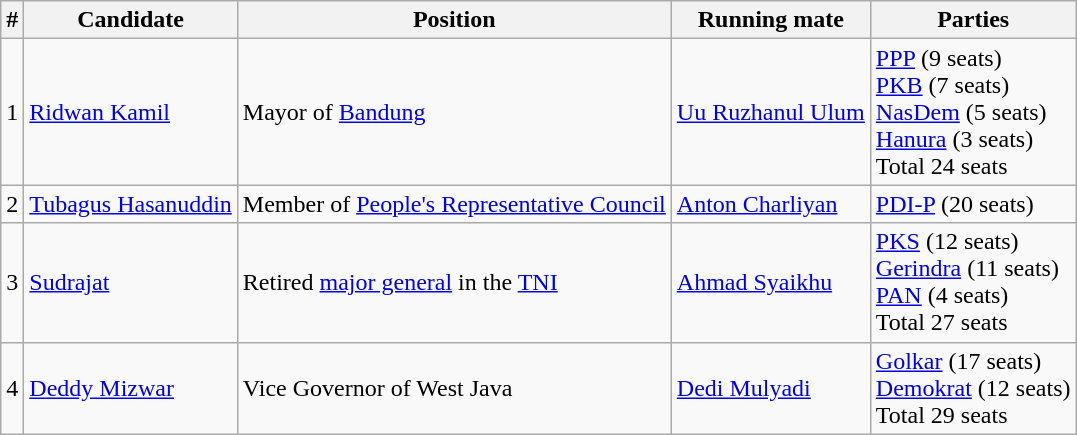<table class="wikitable">
<tr>
<th>#</th>
<th>Candidate</th>
<th>Position</th>
<th>Running mate</th>
<th>Parties</th>
</tr>
<tr>
<td>1</td>
<td><a href='#'>Ridwan Kamil</a></td>
<td>Mayor of <a href='#'>Bandung</a></td>
<td><a href='#'>Uu Ruzhanul Ulum</a></td>
<td><a href='#'>PPP</a> (9 seats)<br><a href='#'>PKB</a> (7 seats)<br><a href='#'>NasDem</a> (5 seats)<br><a href='#'>Hanura</a> (3 seats)<br>Total 24 seats</td>
</tr>
<tr>
<td>2</td>
<td><a href='#'>Tubagus Hasanuddin</a></td>
<td>Member of <a href='#'>People's Representative Council</a></td>
<td><a href='#'>Anton Charliyan</a></td>
<td><a href='#'>PDI-P</a> (20 seats)</td>
</tr>
<tr>
<td>3</td>
<td><a href='#'>Sudrajat</a></td>
<td>Retired <a href='#'>major general</a> in the <a href='#'>TNI</a></td>
<td><a href='#'>Ahmad Syaikhu</a></td>
<td><a href='#'>PKS</a> (12 seats)<br><a href='#'>Gerindra</a> (11 seats)<br><a href='#'>PAN</a> (4 seats)<br>Total 27 seats</td>
</tr>
<tr>
<td>4</td>
<td><a href='#'>Deddy Mizwar</a></td>
<td>Vice Governor of West Java</td>
<td><a href='#'>Dedi Mulyadi</a></td>
<td><a href='#'>Golkar</a> (17 seats)<br> <a href='#'>Demokrat</a> (12 seats)<br>Total 29 seats</td>
</tr>
</table>
